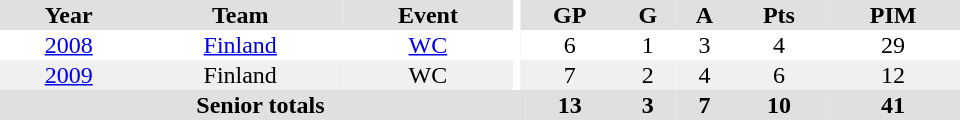<table border="0" cellpadding="1" cellspacing="0" ID="Table3" style="text-align:center; width:40em">
<tr bgcolor="#e0e0e0">
<th>Year</th>
<th>Team</th>
<th>Event</th>
<th rowspan="102" bgcolor="#ffffff"></th>
<th>GP</th>
<th>G</th>
<th>A</th>
<th>Pts</th>
<th>PIM</th>
</tr>
<tr>
<td><a href='#'>2008</a></td>
<td><a href='#'>Finland</a></td>
<td><a href='#'>WC</a></td>
<td>6</td>
<td>1</td>
<td>3</td>
<td>4</td>
<td>29</td>
</tr>
<tr bgcolor="#f0f0f0">
<td><a href='#'>2009</a></td>
<td>Finland</td>
<td>WC</td>
<td>7</td>
<td>2</td>
<td>4</td>
<td>6</td>
<td>12</td>
</tr>
<tr bgcolor="#e0e0e0">
<th colspan="4">Senior totals</th>
<th>13</th>
<th>3</th>
<th>7</th>
<th>10</th>
<th>41</th>
</tr>
</table>
